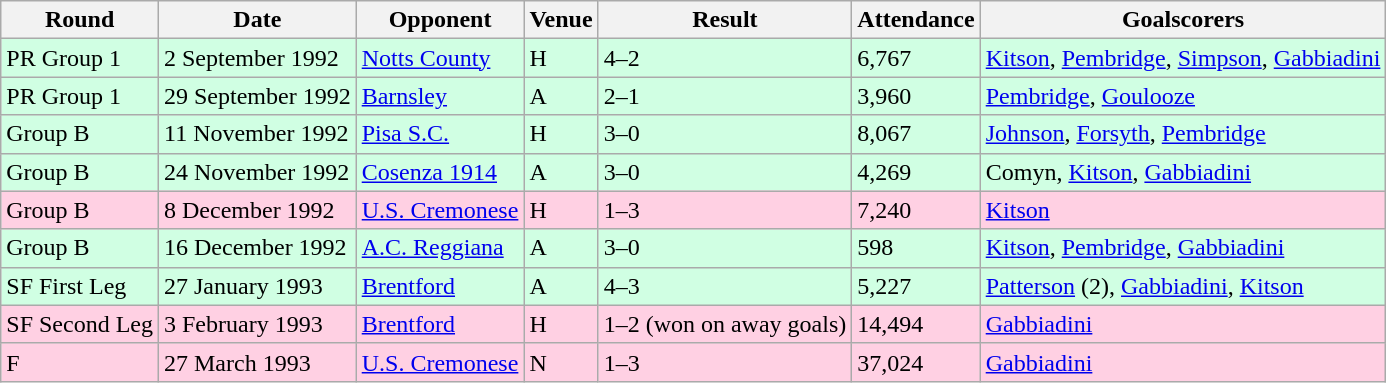<table class="wikitable">
<tr>
<th>Round</th>
<th>Date</th>
<th>Opponent</th>
<th>Venue</th>
<th>Result</th>
<th>Attendance</th>
<th>Goalscorers</th>
</tr>
<tr style="background-color: #d0ffe3;">
<td>PR Group 1</td>
<td>2 September 1992</td>
<td><a href='#'>Notts County</a></td>
<td>H</td>
<td>4–2</td>
<td>6,767</td>
<td><a href='#'>Kitson</a>, <a href='#'>Pembridge</a>, <a href='#'>Simpson</a>, <a href='#'>Gabbiadini</a></td>
</tr>
<tr style="background-color: #d0ffe3;">
<td>PR Group 1</td>
<td>29 September 1992</td>
<td><a href='#'>Barnsley</a></td>
<td>A</td>
<td>2–1</td>
<td>3,960</td>
<td><a href='#'>Pembridge</a>, <a href='#'>Goulooze</a></td>
</tr>
<tr style="background-color: #d0ffe3;">
<td>Group B</td>
<td>11 November 1992</td>
<td><a href='#'>Pisa S.C.</a></td>
<td>H</td>
<td>3–0</td>
<td>8,067</td>
<td><a href='#'>Johnson</a>, <a href='#'>Forsyth</a>, <a href='#'>Pembridge</a></td>
</tr>
<tr style="background-color: #d0ffe3;">
<td>Group B</td>
<td>24 November 1992</td>
<td><a href='#'>Cosenza 1914</a></td>
<td>A</td>
<td>3–0</td>
<td>4,269</td>
<td>Comyn, <a href='#'>Kitson</a>, <a href='#'>Gabbiadini</a></td>
</tr>
<tr style="background-color: #ffd0e3;">
<td>Group B</td>
<td>8 December 1992</td>
<td><a href='#'>U.S. Cremonese</a></td>
<td>H</td>
<td>1–3</td>
<td>7,240</td>
<td><a href='#'>Kitson</a></td>
</tr>
<tr style="background-color: #d0ffe3;">
<td>Group B</td>
<td>16 December 1992</td>
<td><a href='#'>A.C. Reggiana</a></td>
<td>A</td>
<td>3–0</td>
<td>598</td>
<td><a href='#'>Kitson</a>, <a href='#'>Pembridge</a>, <a href='#'>Gabbiadini</a></td>
</tr>
<tr style="background-color: #d0ffe3;">
<td>SF First Leg</td>
<td>27 January 1993</td>
<td><a href='#'>Brentford</a></td>
<td>A</td>
<td>4–3</td>
<td>5,227</td>
<td><a href='#'>Patterson</a> (2), <a href='#'>Gabbiadini</a>, <a href='#'>Kitson</a></td>
</tr>
<tr style="background-color: #ffd0e3;">
<td>SF Second Leg</td>
<td>3 February 1993</td>
<td><a href='#'>Brentford</a></td>
<td>H</td>
<td>1–2 (won on away goals)</td>
<td>14,494</td>
<td><a href='#'>Gabbiadini</a></td>
</tr>
<tr style="background-color: #ffd0e3;">
<td>F</td>
<td>27 March 1993</td>
<td><a href='#'>U.S. Cremonese</a></td>
<td>N</td>
<td>1–3</td>
<td>37,024</td>
<td><a href='#'>Gabbiadini</a></td>
</tr>
</table>
